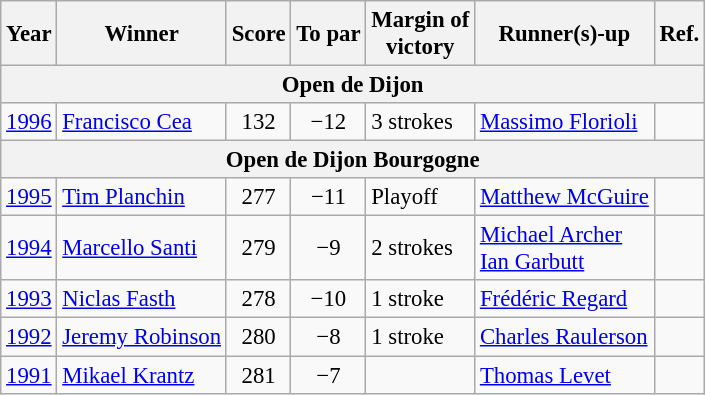<table class="wikitable" style="font-size:95%">
<tr>
<th>Year</th>
<th>Winner</th>
<th>Score</th>
<th>To par</th>
<th>Margin of<br>victory</th>
<th>Runner(s)-up</th>
<th>Ref.</th>
</tr>
<tr>
<th colspan=7>Open de Dijon</th>
</tr>
<tr>
<td><a href='#'>1996</a></td>
<td> <a href='#'>Francisco Cea</a></td>
<td align=center>132</td>
<td align=center>−12</td>
<td>3 strokes</td>
<td> <a href='#'>Massimo Florioli</a></td>
<td></td>
</tr>
<tr>
<th colspan=7>Open de Dijon Bourgogne</th>
</tr>
<tr>
<td><a href='#'>1995</a></td>
<td> <a href='#'>Tim Planchin</a></td>
<td align=center>277</td>
<td align=center>−11</td>
<td>Playoff</td>
<td> <a href='#'>Matthew McGuire</a></td>
<td></td>
</tr>
<tr>
<td><a href='#'>1994</a></td>
<td> <a href='#'>Marcello Santi</a></td>
<td align=center>279</td>
<td align=center>−9</td>
<td>2 strokes</td>
<td> <a href='#'>Michael Archer</a><br> <a href='#'>Ian Garbutt</a></td>
<td></td>
</tr>
<tr>
<td><a href='#'>1993</a></td>
<td> <a href='#'>Niclas Fasth</a></td>
<td align=center>278</td>
<td align=center>−10</td>
<td>1 stroke</td>
<td> <a href='#'>Frédéric Regard</a></td>
<td></td>
</tr>
<tr>
<td><a href='#'>1992</a></td>
<td> <a href='#'>Jeremy Robinson</a></td>
<td align=center>280</td>
<td align=center>−8</td>
<td>1 stroke</td>
<td> <a href='#'>Charles Raulerson</a></td>
<td></td>
</tr>
<tr>
<td><a href='#'>1991</a></td>
<td> <a href='#'>Mikael Krantz</a></td>
<td align=center>281</td>
<td align=center>−7</td>
<td></td>
<td> <a href='#'>Thomas Levet</a></td>
<td></td>
</tr>
</table>
